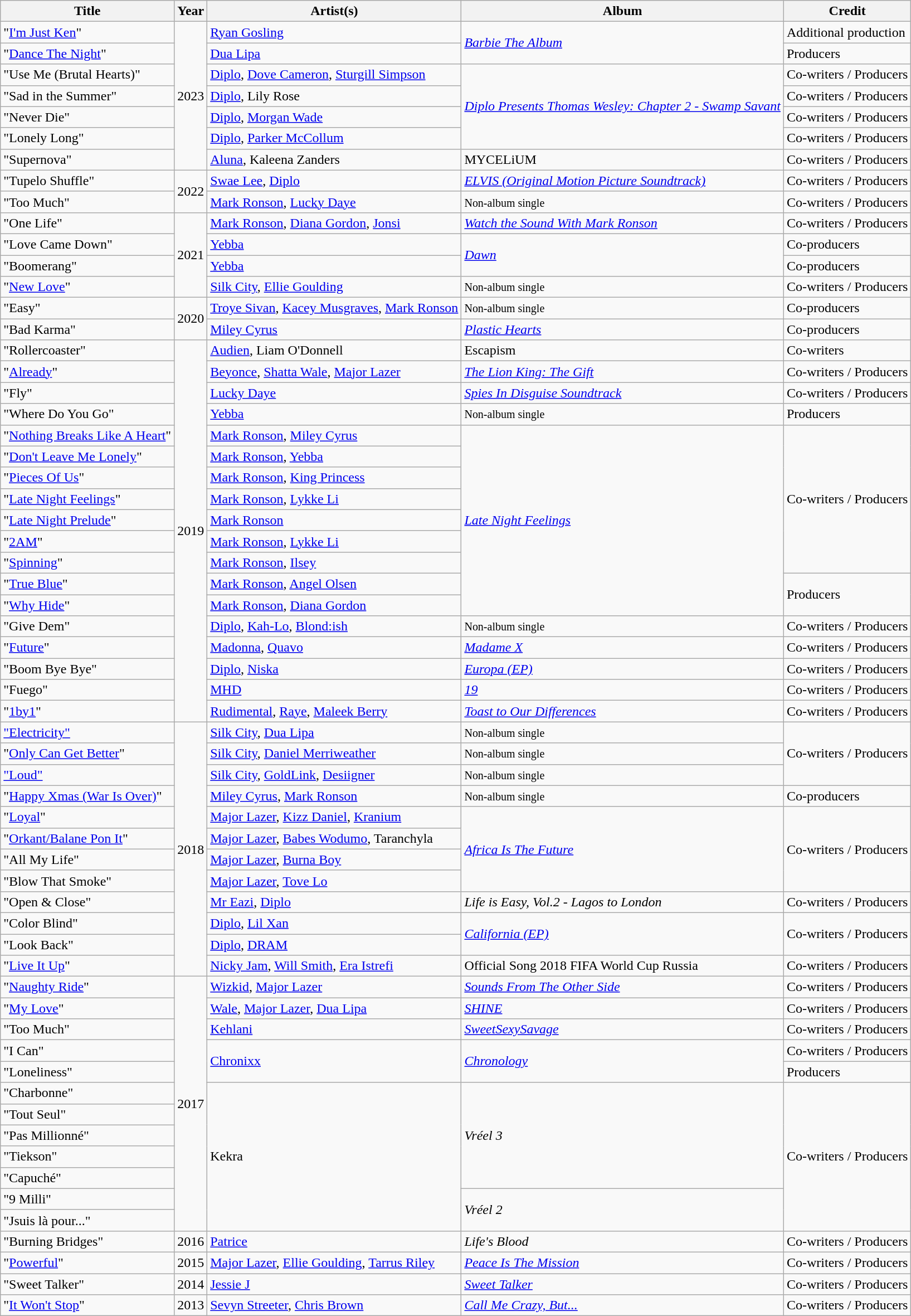<table class="wikitable">
<tr>
<th>Title</th>
<th>Year</th>
<th>Artist(s)</th>
<th>Album</th>
<th>Credit</th>
</tr>
<tr>
<td>"<a href='#'>I'm Just Ken</a>"</td>
<td rowspan="7">2023</td>
<td><a href='#'>Ryan Gosling</a></td>
<td rowspan="2"><a href='#'><em>Barbie The Album</em></a></td>
<td>Additional production</td>
</tr>
<tr>
<td>"<a href='#'>Dance The Night</a>"</td>
<td><a href='#'>Dua Lipa</a></td>
<td>Producers</td>
</tr>
<tr>
<td>"Use Me (Brutal Hearts)"</td>
<td><a href='#'>Diplo</a>, <a href='#'>Dove Cameron</a>, <a href='#'>Sturgill Simpson</a></td>
<td rowspan="4"><a href='#'><em>Diplo Presents Thomas Wesley: Chapter 2 - Swamp Savant</em></a></td>
<td>Co-writers / Producers</td>
</tr>
<tr>
<td>"Sad in the Summer"</td>
<td><a href='#'>Diplo</a>, Lily Rose</td>
<td>Co-writers / Producers</td>
</tr>
<tr>
<td>"Never Die"</td>
<td><a href='#'>Diplo</a>, <a href='#'>Morgan Wade</a></td>
<td>Co-writers / Producers</td>
</tr>
<tr>
<td>"Lonely Long"</td>
<td><a href='#'>Diplo</a>, <a href='#'>Parker McCollum</a></td>
<td>Co-writers / Producers</td>
</tr>
<tr>
<td>"Supernova"</td>
<td><a href='#'>Aluna</a>, Kaleena Zanders</td>
<td>MYCELiUM</td>
<td>Co-writers / Producers</td>
</tr>
<tr>
<td>"Tupelo Shuffle"</td>
<td rowspan="2">2022</td>
<td><a href='#'>Swae Lee</a>, <a href='#'>Diplo</a></td>
<td><a href='#'><em>ELVIS (Original Motion Picture Soundtrack)</em></a></td>
<td>Co-writers / Producers</td>
</tr>
<tr>
<td>"Too Much"</td>
<td><a href='#'>Mark Ronson</a>, <a href='#'>Lucky Daye</a></td>
<td><small>Non-album single</small></td>
<td>Co-writers / Producers</td>
</tr>
<tr>
<td>"One Life"</td>
<td rowspan="4">2021</td>
<td><a href='#'>Mark Ronson</a>, <a href='#'>Diana Gordon</a>, <a href='#'>Jonsi</a></td>
<td><a href='#'><em>Watch the Sound With Mark Ronson</em></a></td>
<td>Co-writers / Producers</td>
</tr>
<tr>
<td>"Love Came Down"</td>
<td><a href='#'>Yebba</a></td>
<td rowspan="2"><a href='#'><em>Dawn</em></a></td>
<td>Co-producers</td>
</tr>
<tr>
<td>"Boomerang"</td>
<td><a href='#'>Yebba</a></td>
<td>Co-producers</td>
</tr>
<tr>
<td>"<a href='#'>New Love</a>"</td>
<td><a href='#'>Silk City</a>, <a href='#'>Ellie Goulding</a></td>
<td><small>Non-album single</small></td>
<td>Co-writers / Producers</td>
</tr>
<tr>
<td>"Easy"</td>
<td rowspan="2">2020</td>
<td><a href='#'>Troye Sivan</a>, <a href='#'>Kacey Musgraves</a>, <a href='#'>Mark Ronson</a></td>
<td><small>Non-album single</small></td>
<td>Co-producers</td>
</tr>
<tr>
<td>"Bad Karma"</td>
<td><a href='#'>Miley Cyrus</a></td>
<td><em><a href='#'>Plastic Hearts</a></em></td>
<td>Co-producers</td>
</tr>
<tr>
<td>"Rollercoaster"</td>
<td rowspan="18">2019</td>
<td><a href='#'>Audien</a>, Liam O'Donnell</td>
<td>Escapism</td>
<td>Co-writers</td>
</tr>
<tr>
<td>"<a href='#'>Already</a>"</td>
<td><a href='#'>Beyonce</a>, <a href='#'>Shatta Wale</a>, <a href='#'>Major Lazer</a></td>
<td><em><a href='#'>The Lion King: The Gift</a></em></td>
<td>Co-writers / Producers</td>
</tr>
<tr>
<td>"Fly"</td>
<td><a href='#'>Lucky Daye</a></td>
<td><a href='#'><em>Spies In Disguise Soundtrack</em></a></td>
<td>Co-writers / Producers</td>
</tr>
<tr>
<td>"Where Do You Go"</td>
<td><a href='#'>Yebba</a></td>
<td><small>Non-album single</small></td>
<td>Producers</td>
</tr>
<tr>
<td>"<a href='#'>Nothing Breaks Like A Heart</a>"</td>
<td><a href='#'>Mark Ronson</a>, <a href='#'>Miley Cyrus</a></td>
<td rowspan="9"><em><a href='#'>Late Night Feelings</a></em></td>
<td rowspan="7">Co-writers / Producers</td>
</tr>
<tr>
<td>"<a href='#'>Don't Leave Me Lonely</a>"</td>
<td><a href='#'>Mark Ronson</a>, <a href='#'>Yebba</a></td>
</tr>
<tr>
<td>"<a href='#'>Pieces Of Us</a>"</td>
<td><a href='#'>Mark Ronson</a>, <a href='#'>King Princess</a></td>
</tr>
<tr>
<td>"<a href='#'>Late Night Feelings</a>"</td>
<td><a href='#'>Mark Ronson</a>, <a href='#'>Lykke Li</a></td>
</tr>
<tr>
<td>"<a href='#'>Late Night Prelude</a>"</td>
<td><a href='#'>Mark Ronson</a></td>
</tr>
<tr>
<td>"<a href='#'>2AM</a>"</td>
<td><a href='#'>Mark Ronson</a>, <a href='#'>Lykke Li</a></td>
</tr>
<tr>
<td>"<a href='#'>Spinning</a>"</td>
<td><a href='#'>Mark Ronson</a>, <a href='#'>Ilsey</a></td>
</tr>
<tr>
<td>"<a href='#'>True Blue</a>"</td>
<td><a href='#'>Mark Ronson</a>, <a href='#'>Angel Olsen</a></td>
<td rowspan="2">Producers</td>
</tr>
<tr>
<td>"<a href='#'>Why Hide</a>"</td>
<td><a href='#'>Mark Ronson</a>, <a href='#'>Diana Gordon</a></td>
</tr>
<tr>
<td>"Give Dem"</td>
<td><a href='#'>Diplo</a>, <a href='#'>Kah-Lo</a>, <a href='#'>Blond:ish</a></td>
<td><small>Non-album single</small></td>
<td>Co-writers / Producers</td>
</tr>
<tr>
<td>"<a href='#'>Future</a>"</td>
<td><a href='#'>Madonna</a>, <a href='#'>Quavo</a></td>
<td><a href='#'><em>Madame X</em></a></td>
<td>Co-writers / Producers</td>
</tr>
<tr>
<td>"Boom Bye Bye"</td>
<td><a href='#'>Diplo</a>, <a href='#'>Niska</a></td>
<td><em><a href='#'>Europa (EP)</a></em></td>
<td>Co-writers / Producers</td>
</tr>
<tr>
<td>"Fuego"</td>
<td><a href='#'>MHD</a></td>
<td><a href='#'><em>19</em></a></td>
<td>Co-writers / Producers</td>
</tr>
<tr>
<td>"<a href='#'>1by1</a>"</td>
<td><a href='#'>Rudimental</a>, <a href='#'>Raye</a>, <a href='#'>Maleek Berry</a></td>
<td><em><a href='#'>Toast to Our Differences</a></em></td>
<td>Co-writers / Producers</td>
</tr>
<tr>
<td><a href='#'>"Electricity"</a></td>
<td rowspan="12">2018</td>
<td><a href='#'>Silk City</a>, <a href='#'>Dua Lipa</a></td>
<td><small>Non-album single</small></td>
<td rowspan="3">Co-writers / Producers</td>
</tr>
<tr>
<td>"<a href='#'>Only Can Get Better</a>"</td>
<td><a href='#'>Silk City</a>, <a href='#'>Daniel Merriweather</a></td>
<td><small>Non-album single</small></td>
</tr>
<tr>
<td><a href='#'>"Loud"</a></td>
<td><a href='#'>Silk City</a>, <a href='#'>GoldLink</a>, <a href='#'>Desiigner</a></td>
<td><small>Non-album single</small></td>
</tr>
<tr>
<td>"<a href='#'>Happy Xmas (War Is Over)</a>"</td>
<td><a href='#'>Miley Cyrus</a>, <a href='#'>Mark Ronson</a></td>
<td><small>Non-album single</small></td>
<td>Co-producers</td>
</tr>
<tr>
<td>"<a href='#'>Loyal</a>"</td>
<td><a href='#'>Major Lazer</a>, <a href='#'>Kizz Daniel</a>, <a href='#'>Kranium</a></td>
<td rowspan="4"><a href='#'><em>Africa Is The Future</em></a></td>
<td rowspan="4">Co-writers / Producers</td>
</tr>
<tr>
<td>"<a href='#'>Orkant/Balane Pon It</a>"</td>
<td><a href='#'>Major Lazer</a>, <a href='#'>Babes Wodumo</a>, Taranchyla</td>
</tr>
<tr>
<td>"All My Life"</td>
<td><a href='#'>Major Lazer</a>, <a href='#'>Burna Boy</a></td>
</tr>
<tr>
<td>"Blow That Smoke"</td>
<td><a href='#'>Major Lazer</a>, <a href='#'>Tove Lo</a></td>
</tr>
<tr>
<td>"Open & Close"</td>
<td><a href='#'>Mr Eazi</a>, <a href='#'>Diplo</a></td>
<td><em>Life is Easy, Vol.2 - Lagos to London</em></td>
<td>Co-writers / Producers</td>
</tr>
<tr>
<td>"Color Blind"</td>
<td><a href='#'>Diplo</a>, <a href='#'>Lil Xan</a></td>
<td rowspan="2"><a href='#'><em>California (EP)</em></a></td>
<td rowspan="2">Co-writers / Producers</td>
</tr>
<tr>
<td>"Look Back"</td>
<td><a href='#'>Diplo</a>, <a href='#'>DRAM</a></td>
</tr>
<tr>
<td>"<a href='#'>Live It Up</a>"</td>
<td><a href='#'>Nicky Jam</a>, <a href='#'>Will Smith</a>, <a href='#'>Era Istrefi</a></td>
<td>Official Song 2018 FIFA World Cup Russia</td>
<td>Co-writers / Producers</td>
</tr>
<tr>
<td>"<a href='#'>Naughty Ride</a>"</td>
<td rowspan="12">2017</td>
<td><a href='#'>Wizkid</a>, <a href='#'>Major Lazer</a></td>
<td><a href='#'><em>Sounds From The Other Side</em></a></td>
<td>Co-writers / Producers</td>
</tr>
<tr>
<td>"<a href='#'>My Love</a>"</td>
<td><a href='#'>Wale</a>, <a href='#'>Major Lazer</a>, <a href='#'>Dua Lipa</a></td>
<td><a href='#'><em>SHINE</em></a></td>
<td>Co-writers / Producers</td>
</tr>
<tr>
<td>"Too Much"</td>
<td><a href='#'>Kehlani</a></td>
<td><em><a href='#'>SweetSexySavage</a></em></td>
<td>Co-writers / Producers</td>
</tr>
<tr>
<td>"I Can"</td>
<td rowspan="2"><a href='#'>Chronixx</a></td>
<td rowspan="2"><a href='#'><em>Chronology</em></a></td>
<td>Co-writers / Producers</td>
</tr>
<tr>
<td>"Loneliness"</td>
<td>Producers</td>
</tr>
<tr>
<td>"Charbonne"</td>
<td rowspan="7">Kekra</td>
<td rowspan="5"><em>Vréel 3</em></td>
<td rowspan="7">Co-writers / Producers</td>
</tr>
<tr>
<td>"Tout Seul"</td>
</tr>
<tr>
<td>"Pas Millionné"</td>
</tr>
<tr>
<td>"Tiekson"</td>
</tr>
<tr>
<td>"Capuché"</td>
</tr>
<tr>
<td>"9 Milli"</td>
<td rowspan="2"><em>Vréel 2</em></td>
</tr>
<tr>
<td>"Jsuis là pour..."</td>
</tr>
<tr>
<td>"Burning Bridges"</td>
<td>2016</td>
<td><a href='#'>Patrice</a></td>
<td><em>Life's Blood</em></td>
<td>Co-writers / Producers</td>
</tr>
<tr>
<td>"<a href='#'>Powerful</a>"</td>
<td>2015</td>
<td><a href='#'>Major Lazer</a>, <a href='#'>Ellie Goulding</a>, <a href='#'>Tarrus Riley</a></td>
<td><a href='#'><em>Peace Is The Mission</em></a></td>
<td>Co-writers / Producers</td>
</tr>
<tr>
<td>"Sweet Talker"</td>
<td>2014</td>
<td><a href='#'>Jessie J</a></td>
<td><a href='#'><em>Sweet Talker</em></a></td>
<td>Co-writers / Producers</td>
</tr>
<tr>
<td>"<a href='#'>It Won't Stop</a>"</td>
<td>2013</td>
<td><a href='#'>Sevyn Streeter</a>, <a href='#'>Chris Brown</a></td>
<td><em><a href='#'>Call Me Crazy, But...</a></em></td>
<td>Co-writers / Producers</td>
</tr>
</table>
